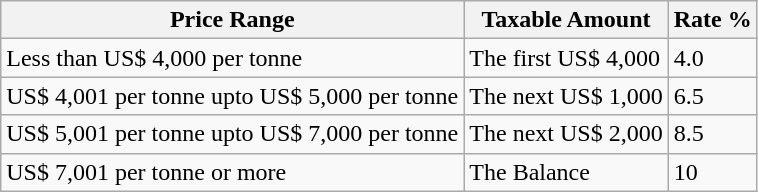<table class="wikitable">
<tr>
<th>Price Range</th>
<th>Taxable Amount</th>
<th>Rate %</th>
</tr>
<tr>
<td>Less than US$ 4,000 per tonne</td>
<td>The first US$ 4,000</td>
<td>4.0</td>
</tr>
<tr>
<td>US$ 4,001 per tonne upto US$ 5,000 per tonne</td>
<td>The next US$ 1,000</td>
<td>6.5</td>
</tr>
<tr>
<td>US$ 5,001 per tonne upto US$ 7,000 per tonne</td>
<td>The next US$ 2,000</td>
<td>8.5</td>
</tr>
<tr>
<td>US$ 7,001 per tonne or more</td>
<td>The Balance</td>
<td>10</td>
</tr>
</table>
